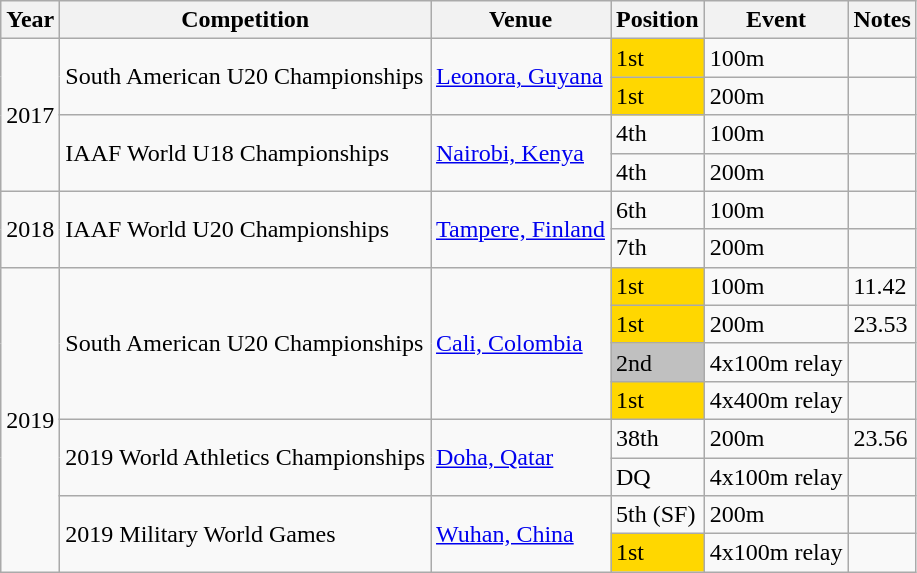<table class="wikitable">
<tr>
<th>Year</th>
<th>Competition</th>
<th>Venue</th>
<th>Position</th>
<th>Event</th>
<th>Notes</th>
</tr>
<tr>
<td rowspan="4">2017</td>
<td rowspan="2">South American U20 Championships</td>
<td rowspan="2"><a href='#'>Leonora, Guyana</a></td>
<td bgcolor="gold">1st</td>
<td>100m</td>
<td></td>
</tr>
<tr>
<td bgcolor="gold">1st</td>
<td>200m</td>
<td></td>
</tr>
<tr>
<td rowspan="2">IAAF World U18 Championships</td>
<td rowspan="2"><a href='#'>Nairobi, Kenya</a></td>
<td>4th</td>
<td>100m</td>
<td></td>
</tr>
<tr>
<td>4th</td>
<td>200m</td>
<td></td>
</tr>
<tr>
<td rowspan="2">2018</td>
<td rowspan="2">IAAF World U20 Championships</td>
<td rowspan="2"><a href='#'>Tampere, Finland</a></td>
<td>6th</td>
<td>100m</td>
<td></td>
</tr>
<tr>
<td>7th</td>
<td>200m</td>
<td></td>
</tr>
<tr>
<td rowspan="8">2019</td>
<td rowspan="4">South American U20 Championships</td>
<td rowspan="4"><a href='#'>Cali, Colombia</a></td>
<td bgcolor="gold">1st</td>
<td>100m</td>
<td>11.42</td>
</tr>
<tr>
<td bgcolor="gold">1st</td>
<td>200m</td>
<td>23.53</td>
</tr>
<tr>
<td bgcolor="silver">2nd</td>
<td>4x100m relay</td>
<td></td>
</tr>
<tr>
<td bgcolor="gold">1st</td>
<td>4x400m relay</td>
<td></td>
</tr>
<tr>
<td rowspan="2">2019 World Athletics Championships</td>
<td rowspan="2"><a href='#'>Doha, Qatar</a></td>
<td>38th</td>
<td>200m</td>
<td>23.56</td>
</tr>
<tr>
<td>DQ</td>
<td>4x100m relay</td>
<td></td>
</tr>
<tr>
<td rowspan="2">2019 Military World Games</td>
<td rowspan="2"><a href='#'>Wuhan, China</a></td>
<td>5th (SF)</td>
<td>200m</td>
<td></td>
</tr>
<tr>
<td bgcolor="gold">1st</td>
<td>4x100m relay</td>
<td></td>
</tr>
</table>
